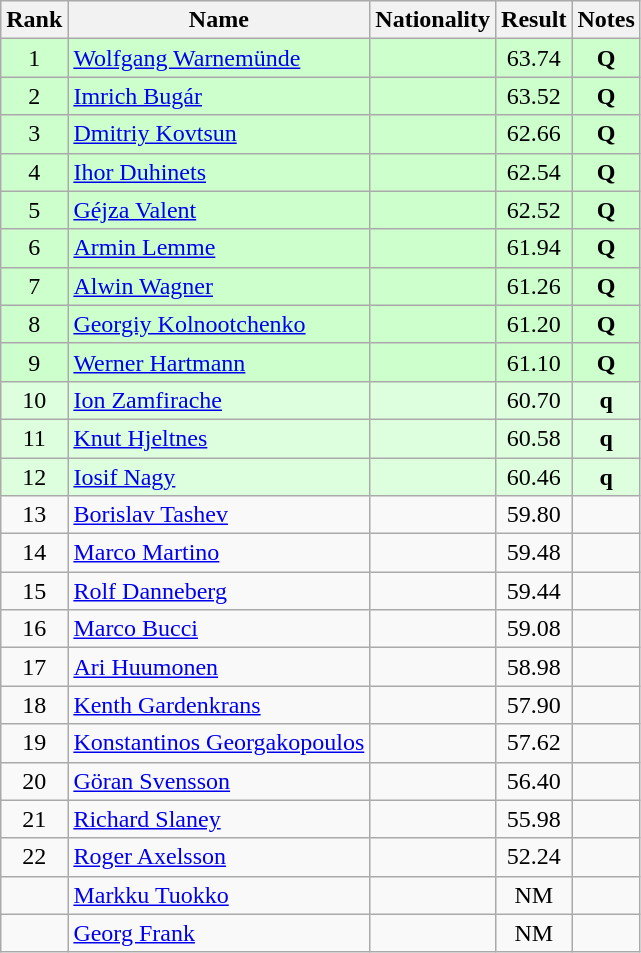<table class="wikitable sortable" style="text-align:center">
<tr>
<th>Rank</th>
<th>Name</th>
<th>Nationality</th>
<th>Result</th>
<th>Notes</th>
</tr>
<tr bgcolor=ccffcc>
<td>1</td>
<td align=left><a href='#'>Wolfgang Warnemünde</a></td>
<td align=left></td>
<td>63.74</td>
<td><strong>Q</strong></td>
</tr>
<tr bgcolor=ccffcc>
<td>2</td>
<td align=left><a href='#'>Imrich Bugár</a></td>
<td align=left></td>
<td>63.52</td>
<td><strong>Q</strong></td>
</tr>
<tr bgcolor=ccffcc>
<td>3</td>
<td align=left><a href='#'>Dmitriy Kovtsun</a></td>
<td align=left></td>
<td>62.66</td>
<td><strong>Q</strong></td>
</tr>
<tr bgcolor=ccffcc>
<td>4</td>
<td align=left><a href='#'>Ihor Duhinets</a></td>
<td align=left></td>
<td>62.54</td>
<td><strong>Q</strong></td>
</tr>
<tr bgcolor=ccffcc>
<td>5</td>
<td align=left><a href='#'>Géjza Valent</a></td>
<td align=left></td>
<td>62.52</td>
<td><strong>Q</strong></td>
</tr>
<tr bgcolor=ccffcc>
<td>6</td>
<td align=left><a href='#'>Armin Lemme</a></td>
<td align=left></td>
<td>61.94</td>
<td><strong>Q</strong></td>
</tr>
<tr bgcolor=ccffcc>
<td>7</td>
<td align=left><a href='#'>Alwin Wagner</a></td>
<td align=left></td>
<td>61.26</td>
<td><strong>Q</strong></td>
</tr>
<tr bgcolor=ccffcc>
<td>8</td>
<td align=left><a href='#'>Georgiy Kolnootchenko</a></td>
<td align=left></td>
<td>61.20</td>
<td><strong>Q</strong></td>
</tr>
<tr bgcolor=ccffcc>
<td>9</td>
<td align=left><a href='#'>Werner Hartmann</a></td>
<td align=left></td>
<td>61.10</td>
<td><strong>Q</strong></td>
</tr>
<tr bgcolor=ddffdd>
<td>10</td>
<td align=left><a href='#'>Ion Zamfirache</a></td>
<td align=left></td>
<td>60.70</td>
<td><strong>q</strong></td>
</tr>
<tr bgcolor=ddffdd>
<td>11</td>
<td align=left><a href='#'>Knut Hjeltnes</a></td>
<td align=left></td>
<td>60.58</td>
<td><strong>q</strong></td>
</tr>
<tr bgcolor=ddffdd>
<td>12</td>
<td align=left><a href='#'>Iosif Nagy</a></td>
<td align=left></td>
<td>60.46</td>
<td><strong>q</strong></td>
</tr>
<tr>
<td>13</td>
<td align=left><a href='#'>Borislav Tashev</a></td>
<td align=left></td>
<td>59.80</td>
<td></td>
</tr>
<tr>
<td>14</td>
<td align=left><a href='#'>Marco Martino</a></td>
<td align=left></td>
<td>59.48</td>
<td></td>
</tr>
<tr>
<td>15</td>
<td align=left><a href='#'>Rolf Danneberg</a></td>
<td align=left></td>
<td>59.44</td>
<td></td>
</tr>
<tr>
<td>16</td>
<td align=left><a href='#'>Marco Bucci</a></td>
<td align=left></td>
<td>59.08</td>
<td></td>
</tr>
<tr>
<td>17</td>
<td align=left><a href='#'>Ari Huumonen</a></td>
<td align=left></td>
<td>58.98</td>
<td></td>
</tr>
<tr>
<td>18</td>
<td align=left><a href='#'>Kenth Gardenkrans</a></td>
<td align=left></td>
<td>57.90</td>
<td></td>
</tr>
<tr>
<td>19</td>
<td align=left><a href='#'>Konstantinos Georgakopoulos</a></td>
<td align=left></td>
<td>57.62</td>
<td></td>
</tr>
<tr>
<td>20</td>
<td align=left><a href='#'>Göran Svensson</a></td>
<td align=left></td>
<td>56.40</td>
<td></td>
</tr>
<tr>
<td>21</td>
<td align=left><a href='#'>Richard Slaney</a></td>
<td align=left></td>
<td>55.98</td>
<td></td>
</tr>
<tr>
<td>22</td>
<td align=left><a href='#'>Roger Axelsson</a></td>
<td align=left></td>
<td>52.24</td>
<td></td>
</tr>
<tr>
<td></td>
<td align=left><a href='#'>Markku Tuokko</a></td>
<td align=left></td>
<td>NM</td>
<td></td>
</tr>
<tr>
<td></td>
<td align=left><a href='#'>Georg Frank</a></td>
<td align=left></td>
<td>NM</td>
<td></td>
</tr>
</table>
